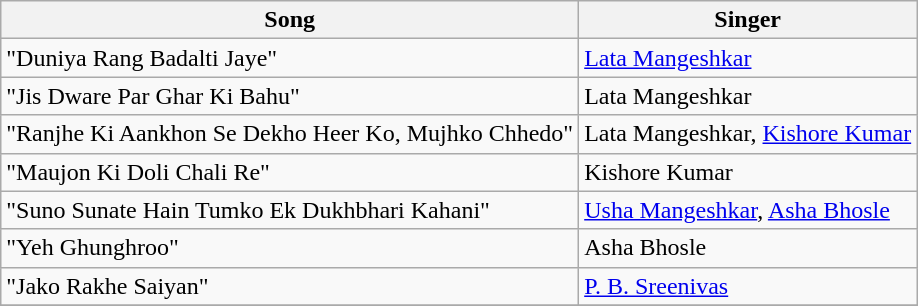<table class="wikitable">
<tr>
<th>Song</th>
<th>Singer</th>
</tr>
<tr>
<td>"Duniya Rang Badalti Jaye"</td>
<td><a href='#'>Lata Mangeshkar</a></td>
</tr>
<tr>
<td>"Jis Dware Par Ghar Ki Bahu"</td>
<td>Lata Mangeshkar</td>
</tr>
<tr>
<td>"Ranjhe Ki Aankhon Se Dekho Heer Ko, Mujhko Chhedo"</td>
<td>Lata Mangeshkar, <a href='#'>Kishore Kumar</a></td>
</tr>
<tr>
<td>"Maujon Ki Doli Chali Re"</td>
<td>Kishore Kumar</td>
</tr>
<tr>
<td>"Suno Sunate Hain Tumko Ek Dukhbhari Kahani"</td>
<td><a href='#'>Usha Mangeshkar</a>, <a href='#'>Asha Bhosle</a></td>
</tr>
<tr>
<td>"Yeh Ghunghroo"</td>
<td>Asha Bhosle</td>
</tr>
<tr>
<td>"Jako Rakhe Saiyan"</td>
<td><a href='#'>P. B. Sreenivas</a></td>
</tr>
<tr>
</tr>
</table>
